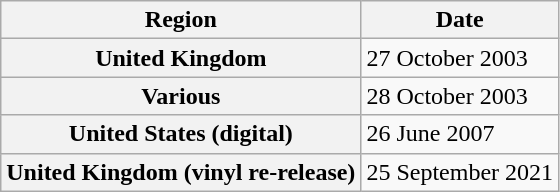<table class="wikitable plainrowheaders">
<tr>
<th>Region</th>
<th>Date</th>
</tr>
<tr>
<th scope="row">United Kingdom</th>
<td>27 October 2003</td>
</tr>
<tr>
<th scope="row">Various</th>
<td>28 October 2003</td>
</tr>
<tr>
<th scope="row">United States (digital)</th>
<td>26 June 2007</td>
</tr>
<tr>
<th scope="row">United Kingdom (vinyl re-release)</th>
<td>25 September 2021</td>
</tr>
</table>
